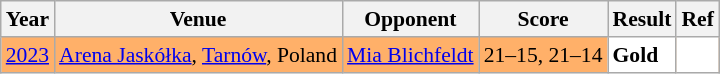<table class="sortable wikitable" style="font-size: 90%;">
<tr>
<th>Year</th>
<th>Venue</th>
<th>Opponent</th>
<th>Score</th>
<th>Result</th>
<th>Ref</th>
</tr>
<tr style="background:#FFB069">
<td align="center"><a href='#'>2023</a></td>
<td align="left"><a href='#'>Arena Jaskółka</a>, <a href='#'>Tarnów</a>, Poland</td>
<td align="left"> <a href='#'>Mia Blichfeldt</a></td>
<td align="left">21–15, 21–14</td>
<td style="text-align:left; background:white"> <strong>Gold</strong></td>
<td style="text-align:center; background:white"></td>
</tr>
</table>
